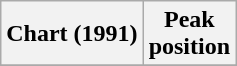<table class="wikitable sortable plainrowheaders">
<tr>
<th>Chart (1991)</th>
<th>Peak<br>position</th>
</tr>
<tr>
</tr>
</table>
